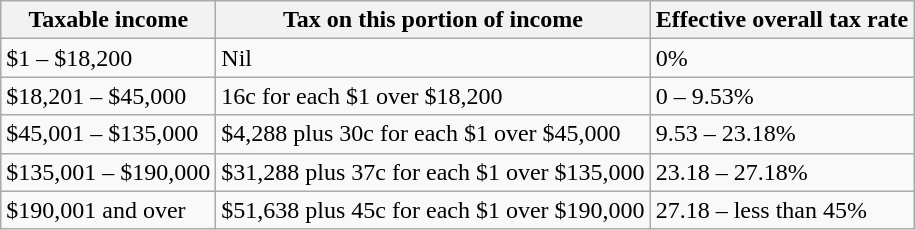<table class="wikitable">
<tr>
<th>Taxable income</th>
<th>Tax on this portion of income</th>
<th>Effective overall tax rate</th>
</tr>
<tr>
<td>$1 – $18,200</td>
<td>Nil</td>
<td>0%</td>
</tr>
<tr>
<td>$18,201 – $45,000</td>
<td>16c for each $1 over $18,200</td>
<td>0 – 9.53%</td>
</tr>
<tr>
<td>$45,001 – $135,000</td>
<td>$4,288 plus 30c for each $1 over $45,000</td>
<td>9.53 – 23.18%</td>
</tr>
<tr>
<td>$135,001 – $190,000</td>
<td>$31,288 plus 37c for each $1 over $135,000</td>
<td>23.18 – 27.18%</td>
</tr>
<tr>
<td>$190,001 and over</td>
<td>$51,638 plus 45c for each $1 over $190,000</td>
<td>27.18 – less than 45%</td>
</tr>
</table>
